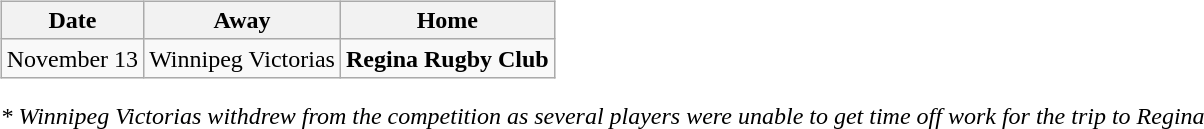<table cellspacing="10">
<tr>
<td valign="top"><br><table class="wikitable">
<tr>
<th>Date</th>
<th>Away</th>
<th>Home</th>
</tr>
<tr>
<td>November 13</td>
<td>Winnipeg Victorias</td>
<td><strong>Regina Rugby Club</strong></td>
</tr>
</table>
<em>* Winnipeg Victorias withdrew from the competition as several players were unable to get time off work for the trip to Regina</em></td>
</tr>
</table>
